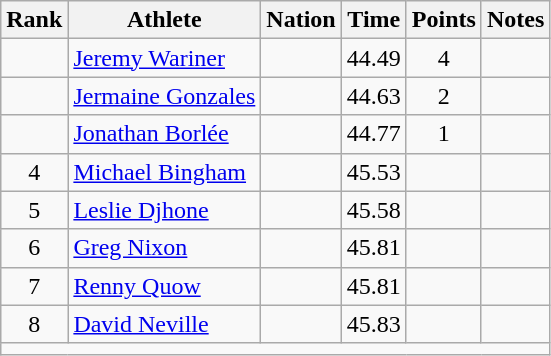<table class="wikitable mw-datatable sortable" style="text-align:center;">
<tr>
<th>Rank</th>
<th>Athlete</th>
<th>Nation</th>
<th>Time</th>
<th>Points</th>
<th>Notes</th>
</tr>
<tr>
<td></td>
<td align=left><a href='#'>Jeremy Wariner</a></td>
<td align=left></td>
<td>44.49</td>
<td>4</td>
<td></td>
</tr>
<tr>
<td></td>
<td align=left><a href='#'>Jermaine Gonzales</a></td>
<td align=left></td>
<td>44.63</td>
<td>2</td>
<td></td>
</tr>
<tr>
<td></td>
<td align=left><a href='#'>Jonathan Borlée</a></td>
<td align=left></td>
<td>44.77</td>
<td>1</td>
<td><strong></strong></td>
</tr>
<tr>
<td>4</td>
<td align=left><a href='#'>Michael Bingham</a></td>
<td align=left></td>
<td>45.53</td>
<td></td>
<td></td>
</tr>
<tr>
<td>5</td>
<td align=left><a href='#'>Leslie Djhone</a></td>
<td align=left></td>
<td>45.58</td>
<td></td>
<td></td>
</tr>
<tr>
<td>6</td>
<td align=left><a href='#'>Greg Nixon</a></td>
<td align=left></td>
<td>45.81</td>
<td></td>
<td></td>
</tr>
<tr>
<td>7</td>
<td align=left><a href='#'>Renny Quow</a></td>
<td align=left></td>
<td>45.81</td>
<td></td>
<td></td>
</tr>
<tr>
<td>8</td>
<td align=left><a href='#'>David Neville</a></td>
<td align=left></td>
<td>45.83</td>
<td></td>
<td></td>
</tr>
<tr class="sortbottom">
<td colspan=6></td>
</tr>
</table>
